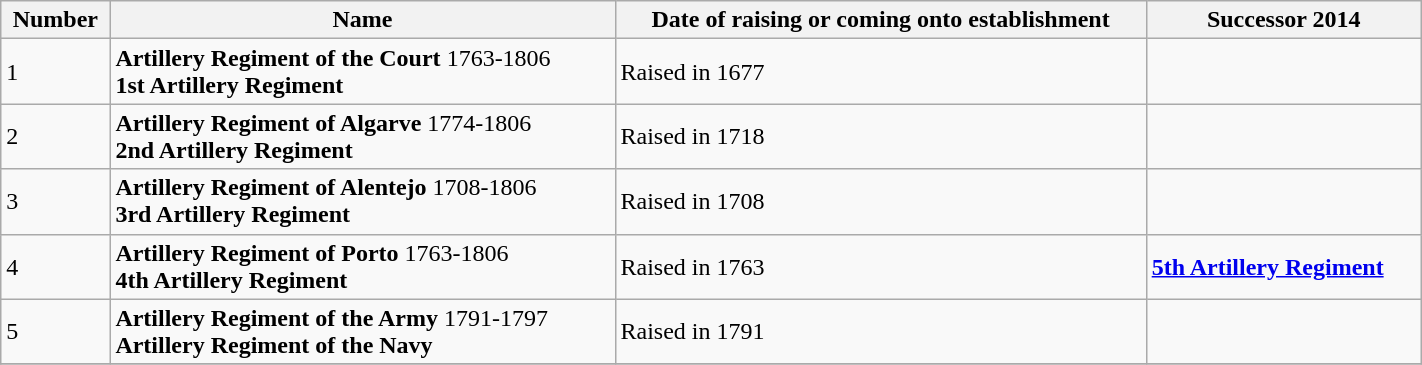<table class="wikitable" width=75% |>
<tr>
<th>Number</th>
<th>Name</th>
<th>Date of raising or coming onto establishment</th>
<th>Successor 2014</th>
</tr>
<tr>
<td>1</td>
<td><strong>Artillery Regiment of the Court</strong> 1763-1806<br><strong>1st Artillery Regiment</strong></td>
<td>Raised in 1677</td>
<td></td>
</tr>
<tr>
<td>2</td>
<td><strong>Artillery Regiment of Algarve</strong> 1774-1806<br><strong>2nd Artillery Regiment</strong></td>
<td>Raised in 1718</td>
<td></td>
</tr>
<tr>
<td>3</td>
<td><strong>Artillery Regiment of Alentejo</strong> 1708-1806<br><strong>3rd Artillery Regiment</strong></td>
<td>Raised in 1708</td>
<td></td>
</tr>
<tr>
<td>4</td>
<td><strong>Artillery Regiment of Porto</strong> 1763-1806<br><strong>4th Artillery Regiment</strong></td>
<td>Raised in 1763</td>
<td><strong><a href='#'>5th Artillery Regiment</a></strong></td>
</tr>
<tr>
<td>5</td>
<td><strong>Artillery Regiment of the Army</strong> 1791-1797<br><strong>Artillery Regiment of the Navy</strong></td>
<td>Raised in 1791</td>
<td></td>
</tr>
<tr>
</tr>
</table>
